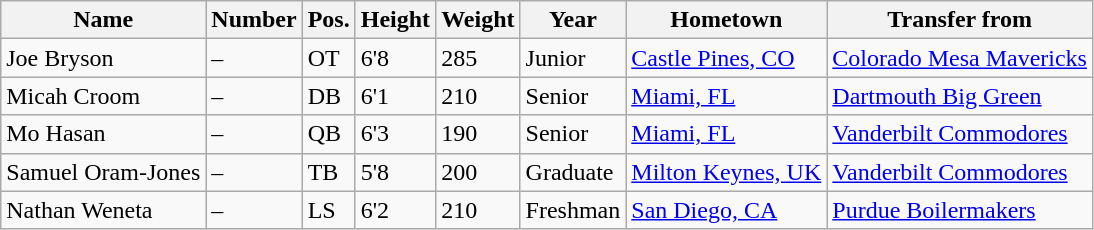<table class="wikitable sortable">
<tr>
<th>Name</th>
<th>Number</th>
<th>Pos.</th>
<th>Height</th>
<th>Weight</th>
<th>Year</th>
<th>Hometown</th>
<th class="unsortable">Transfer from</th>
</tr>
<tr>
<td>Joe Bryson</td>
<td>–</td>
<td>OT</td>
<td>6'8</td>
<td>285</td>
<td>Junior</td>
<td><a href='#'>Castle Pines, CO</a></td>
<td><a href='#'>Colorado Mesa Mavericks</a></td>
</tr>
<tr>
<td>Micah Croom</td>
<td>–</td>
<td>DB</td>
<td>6'1</td>
<td>210</td>
<td>Senior </td>
<td><a href='#'>Miami, FL</a></td>
<td><a href='#'>Dartmouth Big Green</a></td>
</tr>
<tr>
<td>Mo Hasan</td>
<td>–</td>
<td>QB</td>
<td>6'3</td>
<td>190</td>
<td>Senior </td>
<td><a href='#'>Miami, FL</a></td>
<td><a href='#'>Vanderbilt Commodores</a></td>
</tr>
<tr>
<td>Samuel Oram-Jones</td>
<td>–</td>
<td>TB</td>
<td>5'8</td>
<td>200</td>
<td>Graduate</td>
<td><a href='#'>Milton Keynes, UK</a></td>
<td><a href='#'>Vanderbilt Commodores</a></td>
</tr>
<tr>
<td>Nathan Weneta</td>
<td>–</td>
<td>LS</td>
<td>6'2</td>
<td>210</td>
<td>Freshman</td>
<td><a href='#'>San Diego, CA</a></td>
<td><a href='#'>Purdue Boilermakers</a></td>
</tr>
</table>
